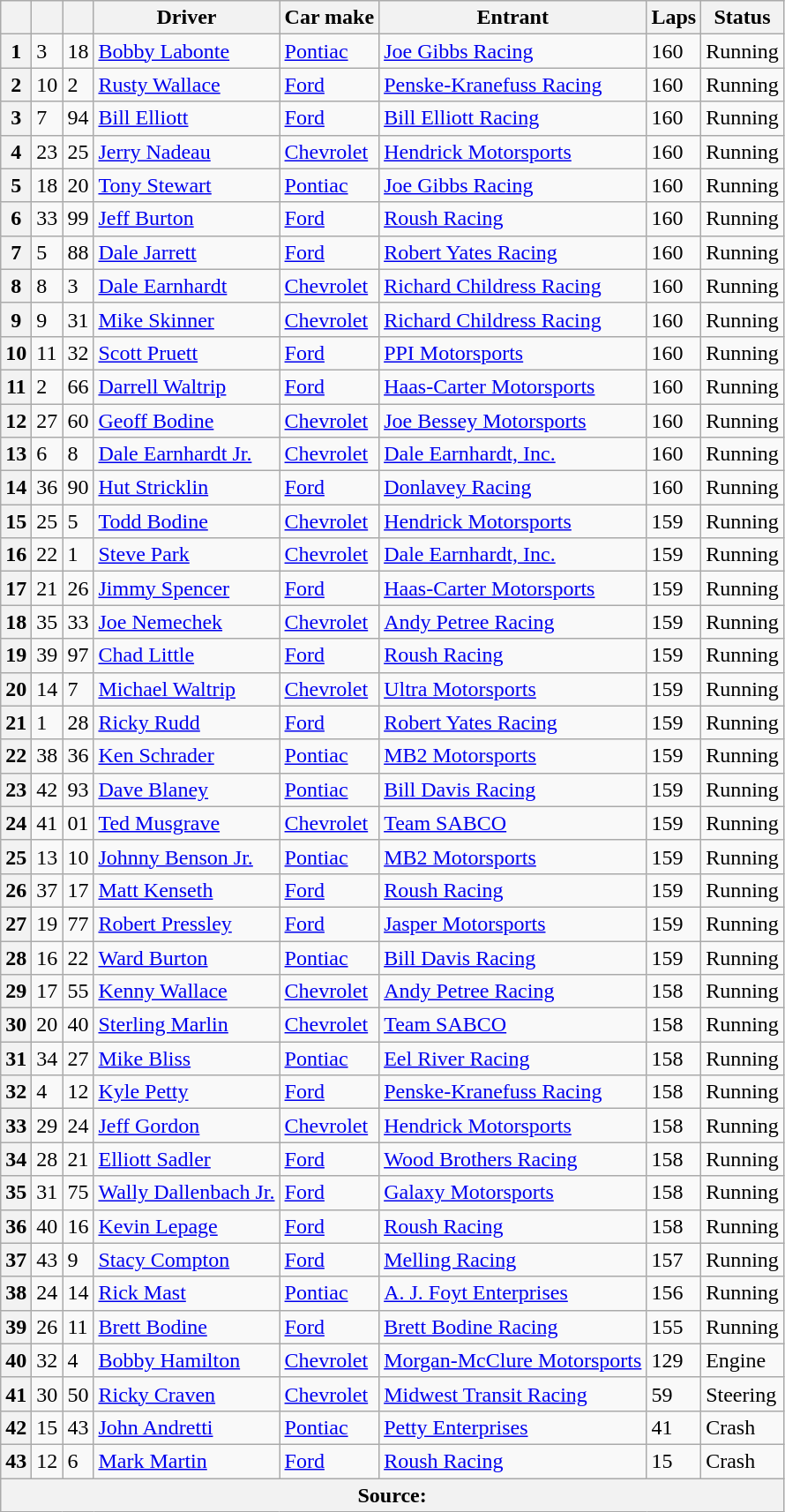<table class="wikitable">
<tr>
<th></th>
<th></th>
<th></th>
<th>Driver</th>
<th>Car make</th>
<th>Entrant</th>
<th>Laps</th>
<th>Status</th>
</tr>
<tr>
<th>1</th>
<td>3</td>
<td>18</td>
<td><a href='#'>Bobby Labonte</a></td>
<td><a href='#'>Pontiac</a></td>
<td><a href='#'>Joe Gibbs Racing</a></td>
<td>160</td>
<td>Running</td>
</tr>
<tr>
<th>2</th>
<td>10</td>
<td>2</td>
<td><a href='#'>Rusty Wallace</a></td>
<td><a href='#'>Ford</a></td>
<td><a href='#'>Penske-Kranefuss Racing</a></td>
<td>160</td>
<td>Running</td>
</tr>
<tr>
<th>3</th>
<td>7</td>
<td>94</td>
<td><a href='#'>Bill Elliott</a></td>
<td><a href='#'>Ford</a></td>
<td><a href='#'>Bill Elliott Racing</a></td>
<td>160</td>
<td>Running</td>
</tr>
<tr>
<th>4</th>
<td>23</td>
<td>25</td>
<td><a href='#'>Jerry Nadeau</a></td>
<td><a href='#'>Chevrolet</a></td>
<td><a href='#'>Hendrick Motorsports</a></td>
<td>160</td>
<td>Running</td>
</tr>
<tr>
<th>5</th>
<td>18</td>
<td>20</td>
<td><a href='#'>Tony Stewart</a></td>
<td><a href='#'>Pontiac</a></td>
<td><a href='#'>Joe Gibbs Racing</a></td>
<td>160</td>
<td>Running</td>
</tr>
<tr>
<th>6</th>
<td>33</td>
<td>99</td>
<td><a href='#'>Jeff Burton</a></td>
<td><a href='#'>Ford</a></td>
<td><a href='#'>Roush Racing</a></td>
<td>160</td>
<td>Running</td>
</tr>
<tr>
<th>7</th>
<td>5</td>
<td>88</td>
<td><a href='#'>Dale Jarrett</a></td>
<td><a href='#'>Ford</a></td>
<td><a href='#'>Robert Yates Racing</a></td>
<td>160</td>
<td>Running</td>
</tr>
<tr>
<th>8</th>
<td>8</td>
<td>3</td>
<td><a href='#'>Dale Earnhardt</a></td>
<td><a href='#'>Chevrolet</a></td>
<td><a href='#'>Richard Childress Racing</a></td>
<td>160</td>
<td>Running</td>
</tr>
<tr>
<th>9</th>
<td>9</td>
<td>31</td>
<td><a href='#'>Mike Skinner</a></td>
<td><a href='#'>Chevrolet</a></td>
<td><a href='#'>Richard Childress Racing</a></td>
<td>160</td>
<td>Running</td>
</tr>
<tr>
<th>10</th>
<td>11</td>
<td>32</td>
<td><a href='#'>Scott Pruett</a></td>
<td><a href='#'>Ford</a></td>
<td><a href='#'>PPI Motorsports</a></td>
<td>160</td>
<td>Running</td>
</tr>
<tr>
<th>11</th>
<td>2</td>
<td>66</td>
<td><a href='#'>Darrell Waltrip</a></td>
<td><a href='#'>Ford</a></td>
<td><a href='#'>Haas-Carter Motorsports</a></td>
<td>160</td>
<td>Running</td>
</tr>
<tr>
<th>12</th>
<td>27</td>
<td>60</td>
<td><a href='#'>Geoff Bodine</a></td>
<td><a href='#'>Chevrolet</a></td>
<td><a href='#'>Joe Bessey Motorsports</a></td>
<td>160</td>
<td>Running</td>
</tr>
<tr>
<th>13</th>
<td>6</td>
<td>8</td>
<td><a href='#'>Dale Earnhardt Jr.</a></td>
<td><a href='#'>Chevrolet</a></td>
<td><a href='#'>Dale Earnhardt, Inc.</a></td>
<td>160</td>
<td>Running</td>
</tr>
<tr>
<th>14</th>
<td>36</td>
<td>90</td>
<td><a href='#'>Hut Stricklin</a></td>
<td><a href='#'>Ford</a></td>
<td><a href='#'>Donlavey Racing</a></td>
<td>160</td>
<td>Running</td>
</tr>
<tr>
<th>15</th>
<td>25</td>
<td>5</td>
<td><a href='#'>Todd Bodine</a></td>
<td><a href='#'>Chevrolet</a></td>
<td><a href='#'>Hendrick Motorsports</a></td>
<td>159</td>
<td>Running</td>
</tr>
<tr>
<th>16</th>
<td>22</td>
<td>1</td>
<td><a href='#'>Steve Park</a></td>
<td><a href='#'>Chevrolet</a></td>
<td><a href='#'>Dale Earnhardt, Inc.</a></td>
<td>159</td>
<td>Running</td>
</tr>
<tr>
<th>17</th>
<td>21</td>
<td>26</td>
<td><a href='#'>Jimmy Spencer</a></td>
<td><a href='#'>Ford</a></td>
<td><a href='#'>Haas-Carter Motorsports</a></td>
<td>159</td>
<td>Running</td>
</tr>
<tr>
<th>18</th>
<td>35</td>
<td>33</td>
<td><a href='#'>Joe Nemechek</a></td>
<td><a href='#'>Chevrolet</a></td>
<td><a href='#'>Andy Petree Racing</a></td>
<td>159</td>
<td>Running</td>
</tr>
<tr>
<th>19</th>
<td>39</td>
<td>97</td>
<td><a href='#'>Chad Little</a></td>
<td><a href='#'>Ford</a></td>
<td><a href='#'>Roush Racing</a></td>
<td>159</td>
<td>Running</td>
</tr>
<tr>
<th>20</th>
<td>14</td>
<td>7</td>
<td><a href='#'>Michael Waltrip</a></td>
<td><a href='#'>Chevrolet</a></td>
<td><a href='#'>Ultra Motorsports</a></td>
<td>159</td>
<td>Running</td>
</tr>
<tr>
<th>21</th>
<td>1</td>
<td>28</td>
<td><a href='#'>Ricky Rudd</a></td>
<td><a href='#'>Ford</a></td>
<td><a href='#'>Robert Yates Racing</a></td>
<td>159</td>
<td>Running</td>
</tr>
<tr>
<th>22</th>
<td>38</td>
<td>36</td>
<td><a href='#'>Ken Schrader</a></td>
<td><a href='#'>Pontiac</a></td>
<td><a href='#'>MB2 Motorsports</a></td>
<td>159</td>
<td>Running</td>
</tr>
<tr>
<th>23</th>
<td>42</td>
<td>93</td>
<td><a href='#'>Dave Blaney</a></td>
<td><a href='#'>Pontiac</a></td>
<td><a href='#'>Bill Davis Racing</a></td>
<td>159</td>
<td>Running</td>
</tr>
<tr>
<th>24</th>
<td>41</td>
<td>01</td>
<td><a href='#'>Ted Musgrave</a></td>
<td><a href='#'>Chevrolet</a></td>
<td><a href='#'>Team SABCO</a></td>
<td>159</td>
<td>Running</td>
</tr>
<tr>
<th>25</th>
<td>13</td>
<td>10</td>
<td><a href='#'>Johnny Benson Jr.</a></td>
<td><a href='#'>Pontiac</a></td>
<td><a href='#'>MB2 Motorsports</a></td>
<td>159</td>
<td>Running</td>
</tr>
<tr>
<th>26</th>
<td>37</td>
<td>17</td>
<td><a href='#'>Matt Kenseth</a></td>
<td><a href='#'>Ford</a></td>
<td><a href='#'>Roush Racing</a></td>
<td>159</td>
<td>Running</td>
</tr>
<tr>
<th>27</th>
<td>19</td>
<td>77</td>
<td><a href='#'>Robert Pressley</a></td>
<td><a href='#'>Ford</a></td>
<td><a href='#'>Jasper Motorsports</a></td>
<td>159</td>
<td>Running</td>
</tr>
<tr>
<th>28</th>
<td>16</td>
<td>22</td>
<td><a href='#'>Ward Burton</a></td>
<td><a href='#'>Pontiac</a></td>
<td><a href='#'>Bill Davis Racing</a></td>
<td>159</td>
<td>Running</td>
</tr>
<tr>
<th>29</th>
<td>17</td>
<td>55</td>
<td><a href='#'>Kenny Wallace</a></td>
<td><a href='#'>Chevrolet</a></td>
<td><a href='#'>Andy Petree Racing</a></td>
<td>158</td>
<td>Running</td>
</tr>
<tr>
<th>30</th>
<td>20</td>
<td>40</td>
<td><a href='#'>Sterling Marlin</a></td>
<td><a href='#'>Chevrolet</a></td>
<td><a href='#'>Team SABCO</a></td>
<td>158</td>
<td>Running</td>
</tr>
<tr>
<th>31</th>
<td>34</td>
<td>27</td>
<td><a href='#'>Mike Bliss</a></td>
<td><a href='#'>Pontiac</a></td>
<td><a href='#'>Eel River Racing</a></td>
<td>158</td>
<td>Running</td>
</tr>
<tr>
<th>32</th>
<td>4</td>
<td>12</td>
<td><a href='#'>Kyle Petty</a></td>
<td><a href='#'>Ford</a></td>
<td><a href='#'>Penske-Kranefuss Racing</a></td>
<td>158</td>
<td>Running</td>
</tr>
<tr>
<th>33</th>
<td>29</td>
<td>24</td>
<td><a href='#'>Jeff Gordon</a></td>
<td><a href='#'>Chevrolet</a></td>
<td><a href='#'>Hendrick Motorsports</a></td>
<td>158</td>
<td>Running</td>
</tr>
<tr>
<th>34</th>
<td>28</td>
<td>21</td>
<td><a href='#'>Elliott Sadler</a></td>
<td><a href='#'>Ford</a></td>
<td><a href='#'>Wood Brothers Racing</a></td>
<td>158</td>
<td>Running</td>
</tr>
<tr>
<th>35</th>
<td>31</td>
<td>75</td>
<td><a href='#'>Wally Dallenbach Jr.</a></td>
<td><a href='#'>Ford</a></td>
<td><a href='#'>Galaxy Motorsports</a></td>
<td>158</td>
<td>Running</td>
</tr>
<tr>
<th>36</th>
<td>40</td>
<td>16</td>
<td><a href='#'>Kevin Lepage</a></td>
<td><a href='#'>Ford</a></td>
<td><a href='#'>Roush Racing</a></td>
<td>158</td>
<td>Running</td>
</tr>
<tr>
<th>37</th>
<td>43</td>
<td>9</td>
<td><a href='#'>Stacy Compton</a></td>
<td><a href='#'>Ford</a></td>
<td><a href='#'>Melling Racing</a></td>
<td>157</td>
<td>Running</td>
</tr>
<tr>
<th>38</th>
<td>24</td>
<td>14</td>
<td><a href='#'>Rick Mast</a></td>
<td><a href='#'>Pontiac</a></td>
<td><a href='#'>A. J. Foyt Enterprises</a></td>
<td>156</td>
<td>Running</td>
</tr>
<tr>
<th>39</th>
<td>26</td>
<td>11</td>
<td><a href='#'>Brett Bodine</a></td>
<td><a href='#'>Ford</a></td>
<td><a href='#'>Brett Bodine Racing</a></td>
<td>155</td>
<td>Running</td>
</tr>
<tr>
<th>40</th>
<td>32</td>
<td>4</td>
<td><a href='#'>Bobby Hamilton</a></td>
<td><a href='#'>Chevrolet</a></td>
<td><a href='#'>Morgan-McClure Motorsports</a></td>
<td>129</td>
<td>Engine</td>
</tr>
<tr>
<th>41</th>
<td>30</td>
<td>50</td>
<td><a href='#'>Ricky Craven</a></td>
<td><a href='#'>Chevrolet</a></td>
<td><a href='#'>Midwest Transit Racing</a></td>
<td>59</td>
<td>Steering</td>
</tr>
<tr>
<th>42</th>
<td>15</td>
<td>43</td>
<td><a href='#'>John Andretti</a></td>
<td><a href='#'>Pontiac</a></td>
<td><a href='#'>Petty Enterprises</a></td>
<td>41</td>
<td>Crash</td>
</tr>
<tr>
<th>43</th>
<td>12</td>
<td>6</td>
<td><a href='#'>Mark Martin</a></td>
<td><a href='#'>Ford</a></td>
<td><a href='#'>Roush Racing</a></td>
<td>15</td>
<td>Crash</td>
</tr>
<tr>
<th colspan="8">Source:</th>
</tr>
</table>
